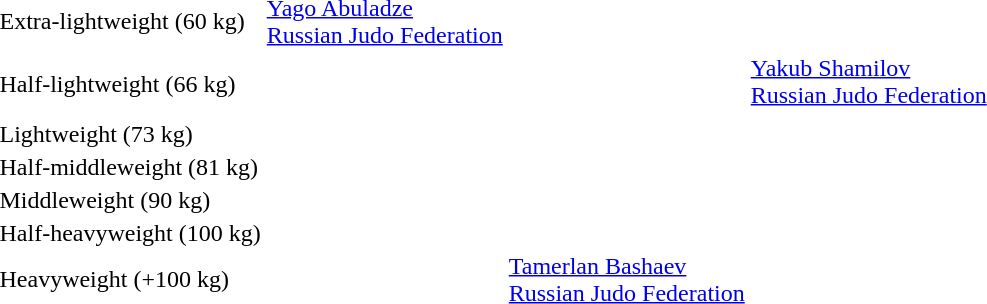<table>
<tr>
<td rowspan=2>Extra-lightweight (60 kg)<br></td>
<td rowspan=2><a href='#'>Yago Abuladze</a><br> <a href='#'>Russian Judo Federation</a></td>
<td rowspan=2></td>
<td></td>
</tr>
<tr>
<td></td>
</tr>
<tr>
<td rowspan=2>Half-lightweight (66 kg)<br></td>
<td rowspan=2></td>
<td rowspan=2></td>
<td><a href='#'>Yakub Shamilov</a><br> <a href='#'>Russian Judo Federation</a></td>
</tr>
<tr>
<td></td>
</tr>
<tr>
<td rowspan=2>Lightweight (73 kg)<br></td>
<td rowspan=2></td>
<td rowspan=2></td>
<td></td>
</tr>
<tr>
<td></td>
</tr>
<tr>
<td rowspan=2>Half-middleweight (81 kg)<br></td>
<td rowspan=2></td>
<td rowspan=2></td>
<td></td>
</tr>
<tr>
<td></td>
</tr>
<tr>
<td rowspan=2>Middleweight (90 kg)<br></td>
<td rowspan=2></td>
<td rowspan=2></td>
<td></td>
</tr>
<tr>
<td></td>
</tr>
<tr>
<td rowspan=2>Half-heavyweight (100 kg)<br></td>
<td rowspan=2></td>
<td rowspan=2></td>
<td></td>
</tr>
<tr>
<td></td>
</tr>
<tr>
<td rowspan=2>Heavyweight (+100 kg)<br></td>
<td rowspan=2></td>
<td rowspan=2><a href='#'>Tamerlan Bashaev</a><br> <a href='#'>Russian Judo Federation</a></td>
<td></td>
</tr>
<tr>
<td></td>
</tr>
</table>
